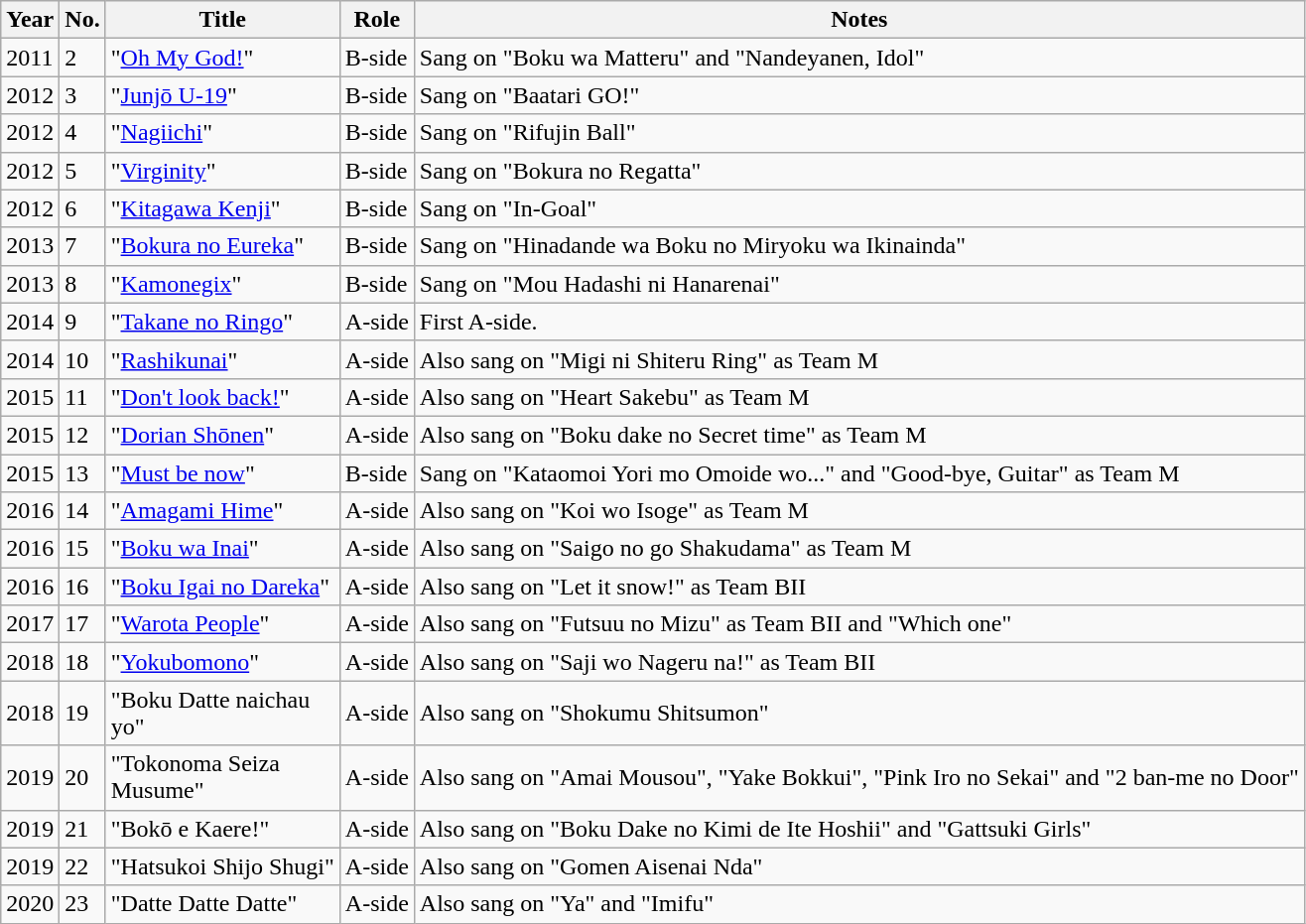<table class="wikitable">
<tr>
<th>Year</th>
<th data-sort-type="number">No. </th>
<th style="width:150px;">Title </th>
<th>Role </th>
<th class="unsortable">Notes </th>
</tr>
<tr>
<td>2011</td>
<td>2</td>
<td>"<a href='#'>Oh My God!</a>"</td>
<td>B-side</td>
<td>Sang on "Boku wa Matteru" and "Nandeyanen, Idol"</td>
</tr>
<tr>
<td>2012</td>
<td>3</td>
<td>"<a href='#'>Junjō U-19</a>"</td>
<td>B-side</td>
<td>Sang on "Baatari GO!"</td>
</tr>
<tr>
<td>2012</td>
<td>4</td>
<td>"<a href='#'>Nagiichi</a>"</td>
<td>B-side</td>
<td>Sang on "Rifujin Ball"</td>
</tr>
<tr>
<td>2012</td>
<td>5</td>
<td>"<a href='#'>Virginity</a>"</td>
<td>B-side</td>
<td>Sang on "Bokura no Regatta"</td>
</tr>
<tr>
<td>2012</td>
<td>6</td>
<td>"<a href='#'>Kitagawa Kenji</a>"</td>
<td>B-side</td>
<td>Sang on "In-Goal"</td>
</tr>
<tr>
<td>2013</td>
<td>7</td>
<td>"<a href='#'>Bokura no Eureka</a>"</td>
<td>B-side</td>
<td>Sang on "Hinadande wa Boku no Miryoku wa Ikinainda"</td>
</tr>
<tr>
<td>2013</td>
<td>8</td>
<td>"<a href='#'>Kamonegix</a>"</td>
<td>B-side</td>
<td>Sang on "Mou Hadashi ni Hanarenai"</td>
</tr>
<tr>
<td>2014</td>
<td>9</td>
<td>"<a href='#'>Takane no Ringo</a>"</td>
<td>A-side</td>
<td>First A-side.</td>
</tr>
<tr>
<td>2014</td>
<td>10</td>
<td>"<a href='#'>Rashikunai</a>"</td>
<td>A-side</td>
<td>Also sang on "Migi ni Shiteru Ring" as Team M</td>
</tr>
<tr>
<td>2015</td>
<td>11</td>
<td>"<a href='#'>Don't look back!</a>"</td>
<td>A-side</td>
<td>Also sang on "Heart Sakebu" as Team M</td>
</tr>
<tr>
<td>2015</td>
<td>12</td>
<td>"<a href='#'>Dorian Shōnen</a>"</td>
<td>A-side</td>
<td>Also sang on "Boku dake no Secret time" as Team M</td>
</tr>
<tr>
<td>2015</td>
<td>13</td>
<td>"<a href='#'>Must be now</a>"</td>
<td>B-side</td>
<td>Sang on "Kataomoi Yori mo Omoide wo..." and "Good-bye, Guitar" as Team M</td>
</tr>
<tr>
<td>2016</td>
<td>14</td>
<td>"<a href='#'>Amagami Hime</a>"</td>
<td>A-side</td>
<td>Also sang on "Koi wo Isoge" as Team M</td>
</tr>
<tr>
<td>2016</td>
<td>15</td>
<td>"<a href='#'>Boku wa Inai</a>"</td>
<td>A-side</td>
<td>Also sang on "Saigo no go Shakudama" as Team M</td>
</tr>
<tr>
<td>2016</td>
<td>16</td>
<td>"<a href='#'>Boku Igai no Dareka</a>"</td>
<td>A-side</td>
<td>Also sang on "Let it snow!" as Team BII</td>
</tr>
<tr>
<td>2017</td>
<td>17</td>
<td>"<a href='#'>Warota People</a>"</td>
<td>A-side</td>
<td>Also sang on "Futsuu no Mizu" as Team BII and "Which one"</td>
</tr>
<tr>
<td>2018</td>
<td>18</td>
<td>"<a href='#'>Yokubomono</a>"</td>
<td>A-side</td>
<td>Also sang on "Saji wo Nageru na!" as Team BII</td>
</tr>
<tr>
<td>2018</td>
<td>19</td>
<td>"Boku Datte naichau yo"</td>
<td>A-side</td>
<td>Also sang on "Shokumu Shitsumon"</td>
</tr>
<tr>
<td>2019</td>
<td>20</td>
<td>"Tokonoma Seiza Musume"</td>
<td>A-side</td>
<td>Also sang on "Amai Mousou", "Yake Bokkui", "Pink Iro no Sekai" and "2 ban-me no Door"</td>
</tr>
<tr>
<td>2019</td>
<td>21</td>
<td>"Bokō e Kaere!"</td>
<td>A-side</td>
<td>Also sang on "Boku Dake no Kimi de Ite Hoshii" and "Gattsuki Girls"</td>
</tr>
<tr>
<td>2019</td>
<td>22</td>
<td>"Hatsukoi Shijo Shugi"</td>
<td>A-side</td>
<td>Also sang on "Gomen Aisenai Nda"</td>
</tr>
<tr>
<td>2020</td>
<td>23</td>
<td>"Datte Datte Datte"</td>
<td>A-side</td>
<td>Also sang on "Ya" and "Imifu"</td>
</tr>
</table>
